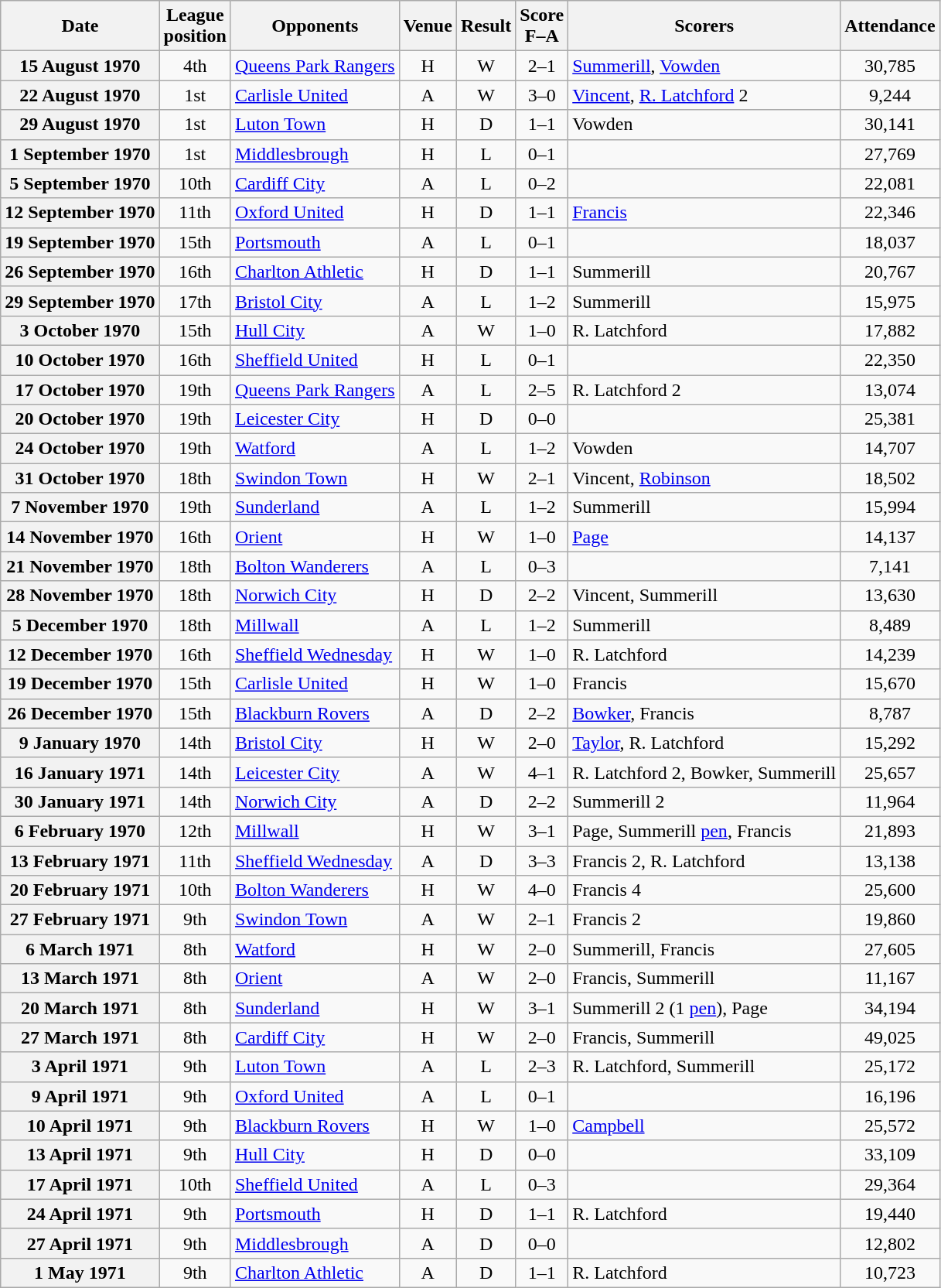<table class="wikitable plainrowheaders" style="text-align:center">
<tr>
<th scope="col">Date</th>
<th scope="col">League<br>position</th>
<th scope="col">Opponents</th>
<th scope="col">Venue</th>
<th scope="col">Result</th>
<th scope="col">Score<br>F–A</th>
<th scope="col">Scorers</th>
<th scope="col">Attendance</th>
</tr>
<tr>
<th scope="row">15 August 1970</th>
<td>4th</td>
<td align="left"><a href='#'>Queens Park Rangers</a></td>
<td>H</td>
<td>W</td>
<td>2–1</td>
<td align="left"><a href='#'>Summerill</a>, <a href='#'>Vowden</a></td>
<td>30,785</td>
</tr>
<tr>
<th scope="row">22 August 1970</th>
<td>1st</td>
<td align="left"><a href='#'>Carlisle United</a></td>
<td>A</td>
<td>W</td>
<td>3–0</td>
<td align="left"><a href='#'>Vincent</a>, <a href='#'>R. Latchford</a> 2</td>
<td>9,244</td>
</tr>
<tr>
<th scope="row">29 August 1970</th>
<td>1st</td>
<td align="left"><a href='#'>Luton Town</a></td>
<td>H</td>
<td>D</td>
<td>1–1</td>
<td align="left">Vowden</td>
<td>30,141</td>
</tr>
<tr>
<th scope="row">1 September 1970</th>
<td>1st</td>
<td align="left"><a href='#'>Middlesbrough</a></td>
<td>H</td>
<td>L</td>
<td>0–1</td>
<td></td>
<td>27,769</td>
</tr>
<tr>
<th scope="row">5 September 1970</th>
<td>10th</td>
<td align="left"><a href='#'>Cardiff City</a></td>
<td>A</td>
<td>L</td>
<td>0–2</td>
<td></td>
<td>22,081</td>
</tr>
<tr>
<th scope="row">12 September 1970</th>
<td>11th</td>
<td align="left"><a href='#'>Oxford United</a></td>
<td>H</td>
<td>D</td>
<td>1–1</td>
<td align="left"><a href='#'>Francis</a></td>
<td>22,346</td>
</tr>
<tr>
<th scope="row">19 September 1970</th>
<td>15th</td>
<td align="left"><a href='#'>Portsmouth</a></td>
<td>A</td>
<td>L</td>
<td>0–1</td>
<td></td>
<td>18,037</td>
</tr>
<tr>
<th scope="row">26 September 1970</th>
<td>16th</td>
<td align="left"><a href='#'>Charlton Athletic</a></td>
<td>H</td>
<td>D</td>
<td>1–1</td>
<td align="left">Summerill</td>
<td>20,767</td>
</tr>
<tr>
<th scope="row">29 September 1970</th>
<td>17th</td>
<td align="left"><a href='#'>Bristol City</a></td>
<td>A</td>
<td>L</td>
<td>1–2</td>
<td align="left">Summerill</td>
<td>15,975</td>
</tr>
<tr>
<th scope="row">3 October 1970</th>
<td>15th</td>
<td align="left"><a href='#'>Hull City</a></td>
<td>A</td>
<td>W</td>
<td>1–0</td>
<td align="left">R. Latchford</td>
<td>17,882</td>
</tr>
<tr>
<th scope="row">10 October 1970</th>
<td>16th</td>
<td align="left"><a href='#'>Sheffield United</a></td>
<td>H</td>
<td>L</td>
<td>0–1</td>
<td></td>
<td>22,350</td>
</tr>
<tr>
<th scope="row">17 October 1970</th>
<td>19th</td>
<td align="left"><a href='#'>Queens Park Rangers</a></td>
<td>A</td>
<td>L</td>
<td>2–5</td>
<td align="left">R. Latchford 2</td>
<td>13,074</td>
</tr>
<tr>
<th scope="row">20 October 1970</th>
<td>19th</td>
<td align="left"><a href='#'>Leicester City</a></td>
<td>H</td>
<td>D</td>
<td>0–0</td>
<td></td>
<td>25,381</td>
</tr>
<tr>
<th scope="row">24 October 1970</th>
<td>19th</td>
<td align="left"><a href='#'>Watford</a></td>
<td>A</td>
<td>L</td>
<td>1–2</td>
<td align="left">Vowden</td>
<td>14,707</td>
</tr>
<tr>
<th scope="row">31 October 1970</th>
<td>18th</td>
<td align="left"><a href='#'>Swindon Town</a></td>
<td>H</td>
<td>W</td>
<td>2–1</td>
<td align="left">Vincent, <a href='#'>Robinson</a></td>
<td>18,502</td>
</tr>
<tr>
<th scope="row">7 November 1970</th>
<td>19th</td>
<td align="left"><a href='#'>Sunderland</a></td>
<td>A</td>
<td>L</td>
<td>1–2</td>
<td align="left">Summerill</td>
<td>15,994</td>
</tr>
<tr>
<th scope="row">14 November 1970</th>
<td>16th</td>
<td align="left"><a href='#'>Orient</a></td>
<td>H</td>
<td>W</td>
<td>1–0</td>
<td align="left"><a href='#'>Page</a></td>
<td>14,137</td>
</tr>
<tr>
<th scope="row">21 November 1970</th>
<td>18th</td>
<td align="left"><a href='#'>Bolton Wanderers</a></td>
<td>A</td>
<td>L</td>
<td>0–3</td>
<td></td>
<td>7,141</td>
</tr>
<tr>
<th scope="row">28 November 1970</th>
<td>18th</td>
<td align="left"><a href='#'>Norwich City</a></td>
<td>H</td>
<td>D</td>
<td>2–2</td>
<td align="left">Vincent, Summerill</td>
<td>13,630</td>
</tr>
<tr>
<th scope="row">5 December 1970</th>
<td>18th</td>
<td align="left"><a href='#'>Millwall</a></td>
<td>A</td>
<td>L</td>
<td>1–2</td>
<td align="left">Summerill</td>
<td>8,489</td>
</tr>
<tr>
<th scope="row">12 December 1970</th>
<td>16th</td>
<td align="left"><a href='#'>Sheffield Wednesday</a></td>
<td>H</td>
<td>W</td>
<td>1–0</td>
<td align="left">R. Latchford</td>
<td>14,239</td>
</tr>
<tr>
<th scope="row">19 December 1970</th>
<td>15th</td>
<td align="left"><a href='#'>Carlisle United</a></td>
<td>H</td>
<td>W</td>
<td>1–0</td>
<td align="left">Francis</td>
<td>15,670</td>
</tr>
<tr>
<th scope="row">26 December 1970</th>
<td>15th</td>
<td align="left"><a href='#'>Blackburn Rovers</a></td>
<td>A</td>
<td>D</td>
<td>2–2</td>
<td align="left"><a href='#'>Bowker</a>, Francis</td>
<td>8,787</td>
</tr>
<tr>
<th scope="row">9 January 1970</th>
<td>14th</td>
<td align="left"><a href='#'>Bristol City</a></td>
<td>H</td>
<td>W</td>
<td>2–0</td>
<td align="left"><a href='#'>Taylor</a>, R. Latchford</td>
<td>15,292</td>
</tr>
<tr>
<th scope="row">16 January 1971</th>
<td>14th</td>
<td align="left"><a href='#'>Leicester City</a></td>
<td>A</td>
<td>W</td>
<td>4–1</td>
<td align="left">R. Latchford 2, Bowker, Summerill</td>
<td>25,657</td>
</tr>
<tr>
<th scope="row">30 January 1971</th>
<td>14th</td>
<td align="left"><a href='#'>Norwich City</a></td>
<td>A</td>
<td>D</td>
<td>2–2</td>
<td align="left">Summerill 2</td>
<td>11,964</td>
</tr>
<tr>
<th scope="row">6 February 1970</th>
<td>12th</td>
<td align="left"><a href='#'>Millwall</a></td>
<td>H</td>
<td>W</td>
<td>3–1</td>
<td align="left">Page, Summerill <a href='#'>pen</a>, Francis</td>
<td>21,893</td>
</tr>
<tr>
<th scope="row">13 February 1971</th>
<td>11th</td>
<td align="left"><a href='#'>Sheffield Wednesday</a></td>
<td>A</td>
<td>D</td>
<td>3–3</td>
<td align="left">Francis 2, R. Latchford</td>
<td>13,138</td>
</tr>
<tr>
<th scope="row">20 February 1971</th>
<td>10th</td>
<td align="left"><a href='#'>Bolton Wanderers</a></td>
<td>H</td>
<td>W</td>
<td>4–0</td>
<td align="left">Francis 4</td>
<td>25,600</td>
</tr>
<tr>
<th scope="row">27 February 1971</th>
<td>9th</td>
<td align="left"><a href='#'>Swindon Town</a></td>
<td>A</td>
<td>W</td>
<td>2–1</td>
<td align="left">Francis 2</td>
<td>19,860</td>
</tr>
<tr>
<th scope="row">6 March 1971</th>
<td>8th</td>
<td align="left"><a href='#'>Watford</a></td>
<td>H</td>
<td>W</td>
<td>2–0</td>
<td align="left">Summerill, Francis</td>
<td>27,605</td>
</tr>
<tr>
<th scope="row">13 March 1971</th>
<td>8th</td>
<td align="left"><a href='#'>Orient</a></td>
<td>A</td>
<td>W</td>
<td>2–0</td>
<td align="left">Francis, Summerill</td>
<td>11,167</td>
</tr>
<tr>
<th scope="row">20 March 1971</th>
<td>8th</td>
<td align="left"><a href='#'>Sunderland</a></td>
<td>H</td>
<td>W</td>
<td>3–1</td>
<td align="left">Summerill 2 (1 <a href='#'>pen</a>), Page</td>
<td>34,194</td>
</tr>
<tr>
<th scope="row">27 March 1971</th>
<td>8th</td>
<td align="left"><a href='#'>Cardiff City</a></td>
<td>H</td>
<td>W</td>
<td>2–0</td>
<td align="left">Francis, Summerill</td>
<td>49,025</td>
</tr>
<tr>
<th scope="row">3 April 1971</th>
<td>9th</td>
<td align="left"><a href='#'>Luton Town</a></td>
<td>A</td>
<td>L</td>
<td>2–3</td>
<td align="left">R. Latchford, Summerill</td>
<td>25,172</td>
</tr>
<tr>
<th scope="row">9 April 1971</th>
<td>9th</td>
<td align="left"><a href='#'>Oxford United</a></td>
<td>A</td>
<td>L</td>
<td>0–1</td>
<td></td>
<td>16,196</td>
</tr>
<tr>
<th scope="row">10 April 1971</th>
<td>9th</td>
<td align="left"><a href='#'>Blackburn Rovers</a></td>
<td>H</td>
<td>W</td>
<td>1–0</td>
<td align="left"><a href='#'>Campbell</a></td>
<td>25,572</td>
</tr>
<tr>
<th scope="row">13 April 1971</th>
<td>9th</td>
<td align="left"><a href='#'>Hull City</a></td>
<td>H</td>
<td>D</td>
<td>0–0</td>
<td></td>
<td>33,109</td>
</tr>
<tr>
<th scope="row">17 April 1971</th>
<td>10th</td>
<td align="left"><a href='#'>Sheffield United</a></td>
<td>A</td>
<td>L</td>
<td>0–3</td>
<td></td>
<td>29,364</td>
</tr>
<tr>
<th scope="row">24 April 1971</th>
<td>9th</td>
<td align="left"><a href='#'>Portsmouth</a></td>
<td>H</td>
<td>D</td>
<td>1–1</td>
<td align="left">R. Latchford</td>
<td>19,440</td>
</tr>
<tr>
<th scope="row">27 April 1971</th>
<td>9th</td>
<td align="left"><a href='#'>Middlesbrough</a></td>
<td>A</td>
<td>D</td>
<td>0–0</td>
<td></td>
<td>12,802</td>
</tr>
<tr>
<th scope="row">1 May 1971</th>
<td>9th</td>
<td align="left"><a href='#'>Charlton Athletic</a></td>
<td>A</td>
<td>D</td>
<td>1–1</td>
<td align="left">R. Latchford</td>
<td>10,723</td>
</tr>
</table>
